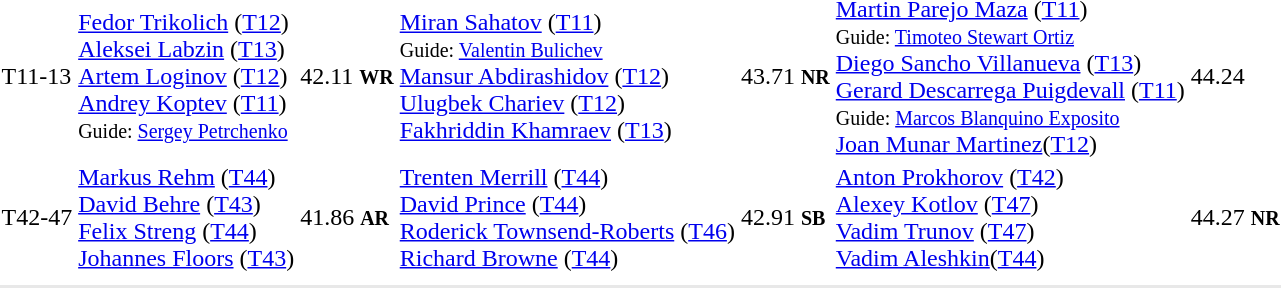<table>
<tr>
<td>T11-13</td>
<td><a href='#'>Fedor Trikolich</a> (<a href='#'>T12</a>)<br><a href='#'>Aleksei Labzin</a> (<a href='#'>T13</a>)<br><a href='#'>Artem Loginov</a> (<a href='#'>T12</a>)<br><a href='#'>Andrey Koptev</a> (<a href='#'>T11</a>)<br><small>Guide: <a href='#'>Sergey Petrchenko</a></small><br></td>
<td>42.11 <small><strong>WR</strong></small></td>
<td><a href='#'>Miran Sahatov</a> (<a href='#'>T11</a>)<br><small>Guide: <a href='#'>Valentin Bulichev</a></small><br><a href='#'>Mansur Abdirashidov</a> (<a href='#'>T12</a>)<br><a href='#'>Ulugbek Chariev</a> (<a href='#'>T12</a>)<br><a href='#'>Fakhriddin Khamraev</a> (<a href='#'>T13</a>)<br></td>
<td>43.71 <small><strong>NR</strong></small></td>
<td><a href='#'>Martin Parejo Maza</a> (<a href='#'>T11</a>)<br><small>Guide: <a href='#'>Timoteo Stewart Ortiz</a></small><br><a href='#'>Diego Sancho Villanueva</a> (<a href='#'>T13</a>)<br><a href='#'>Gerard Descarrega Puigdevall</a> (<a href='#'>T11</a>)<br><small>Guide: <a href='#'>Marcos Blanquino Exposito</a></small><br><a href='#'>Joan Munar Martinez</a>(<a href='#'>T12</a>)<br></td>
<td>44.24</td>
</tr>
<tr>
<td>T42-47</td>
<td><a href='#'>Markus Rehm</a> (<a href='#'>T44</a>)<br><a href='#'>David Behre</a> (<a href='#'>T43</a>)<br><a href='#'>Felix Streng</a> (<a href='#'>T44</a>)<br><a href='#'>Johannes Floors</a> (<a href='#'>T43</a>)<br></td>
<td>41.86 <small><strong>AR</strong></small></td>
<td><a href='#'>Trenten Merrill</a> (<a href='#'>T44</a>)<br><a href='#'>David Prince</a> (<a href='#'>T44</a>)<br><a href='#'>Roderick Townsend-Roberts</a> (<a href='#'>T46</a>)<br><a href='#'>Richard Browne</a> (<a href='#'>T44</a>)<br></td>
<td>42.91 <small><strong>SB</strong></small></td>
<td><a href='#'>Anton Prokhorov</a> (<a href='#'>T42</a>)<br><a href='#'>Alexey Kotlov</a> (<a href='#'>T47</a>)<br><a href='#'>Vadim Trunov</a> (<a href='#'>T47</a>)<br><a href='#'>Vadim Aleshkin</a>(<a href='#'>T44</a>)<br></td>
<td>44.27 <small><strong>NR</strong></small></td>
</tr>
<tr>
<td colspan=7></td>
</tr>
<tr>
</tr>
<tr bgcolor= e8e8e8>
<td colspan=7></td>
</tr>
</table>
